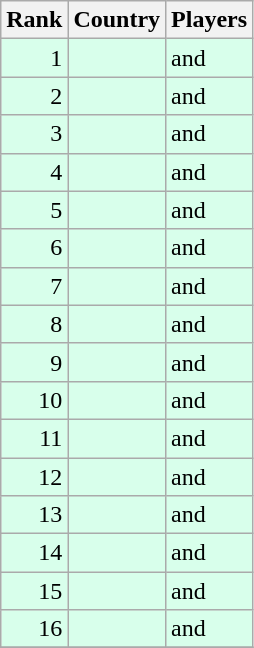<table class="wikitable">
<tr>
<th>Rank</th>
<th>Country</th>
<th>Players</th>
</tr>
<tr style="background:#d8ffeb;">
<td align=right>1</td>
<td></td>
<td> and </td>
</tr>
<tr style="background:#d8ffeb;">
<td align=right>2</td>
<td></td>
<td> and </td>
</tr>
<tr style="background:#d8ffeb;">
<td align=right>3</td>
<td></td>
<td> and </td>
</tr>
<tr style="background:#d8ffeb;">
<td align=right>4</td>
<td></td>
<td> and </td>
</tr>
<tr style="background:#d8ffeb;">
<td align=right>5</td>
<td></td>
<td> and </td>
</tr>
<tr style="background:#d8ffeb;">
<td align=right>6</td>
<td></td>
<td> and </td>
</tr>
<tr style="background:#d8ffeb;">
<td align=right>7</td>
<td></td>
<td> and </td>
</tr>
<tr style="background:#d8ffeb;">
<td align=right>8</td>
<td></td>
<td> and </td>
</tr>
<tr style="background:#d8ffeb;">
<td align=right>9</td>
<td></td>
<td> and </td>
</tr>
<tr style="background:#d8ffeb;">
<td align=right>10</td>
<td></td>
<td> and </td>
</tr>
<tr style="background:#d8ffeb;">
<td align=right>11</td>
<td></td>
<td> and </td>
</tr>
<tr style="background:#d8ffeb;">
<td align=right>12</td>
<td></td>
<td> and </td>
</tr>
<tr style="background:#d8ffeb;">
<td align=right>13</td>
<td></td>
<td> and </td>
</tr>
<tr style="background:#d8ffeb;">
<td align=right>14</td>
<td></td>
<td> and </td>
</tr>
<tr style="background:#d8ffeb;">
<td align=right>15</td>
<td></td>
<td> and </td>
</tr>
<tr style="background:#d8ffeb;">
<td align=right>16</td>
<td></td>
<td> and </td>
</tr>
<tr>
</tr>
</table>
